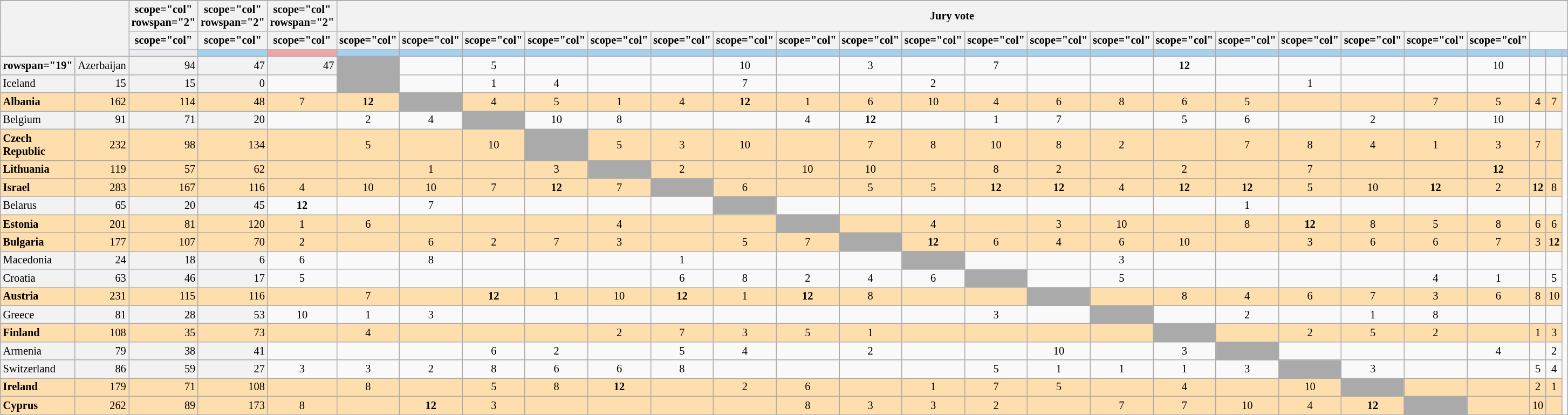<table class="wikitable plainrowheaders" style="text-align:center; font-size:85%;">
<tr>
</tr>
<tr>
<td colspan="2" rowspan="3" style="background: #F2F2F2;"></td>
<th>scope="col" rowspan="2" </th>
<th>scope="col" rowspan="2" </th>
<th>scope="col" rowspan="2" </th>
<th scope="col" colspan="22">Jury vote</th>
</tr>
<tr>
<th>scope="col" </th>
<th>scope="col" </th>
<th>scope="col" </th>
<th>scope="col" </th>
<th>scope="col" </th>
<th>scope="col" </th>
<th>scope="col" </th>
<th>scope="col" </th>
<th>scope="col" </th>
<th>scope="col" </th>
<th>scope="col" </th>
<th>scope="col" </th>
<th>scope="col" </th>
<th>scope="col" </th>
<th>scope="col" </th>
<th>scope="col" </th>
<th>scope="col" </th>
<th>scope="col" </th>
<th>scope="col" </th>
<th>scope="col" </th>
<th>scope="col" </th>
<th>scope="col" </th>
</tr>
<tr>
<td style="height:2px; background:#eaecf0; border-top:1px solid transparent;"></td>
<td style="background:#A4D1EF;"></td>
<td style="background:#EFA4A9;"></td>
<th style="background:#A4D1EF;"></th>
<th style="background:#A4D1EF;"></th>
<th style="background:#A4D1EF;"></th>
<th style="background:#A4D1EF;"></th>
<th style="background:#A4D1EF;"></th>
<th style="background:#A4D1EF;"></th>
<th style="background:#A4D1EF;"></th>
<th style="background:#A4D1EF;"></th>
<th style="background:#A4D1EF;"></th>
<th style="background:#A4D1EF;"></th>
<th style="background:#A4D1EF;"></th>
<th style="background:#A4D1EF;"></th>
<th style="background:#A4D1EF;"></th>
<th style="background:#A4D1EF;"></th>
<th style="background:#A4D1EF;"></th>
<th style="background:#A4D1EF;"></th>
<th style="background:#A4D1EF;"></th>
<th style="background:#A4D1EF;"></th>
<th style="background:#A4D1EF;"></th>
<th style="background:#A4D1EF;"></th>
<th style="background:#A4D1EF;"></th>
<th style="background:#A4D1EF;"></th>
</tr>
<tr>
<th>rowspan="19" </th>
<td scope="row" style="text-align:left; background:#f2f2f2;">Azerbaijan</td>
<td style="text-align:right; background:#f2f2f2;">94</td>
<td style="text-align:right; background:#f2f2f2;">47</td>
<td style="text-align:right; background:#f2f2f2;">47</td>
<td style="background:#AAAAAA;"></td>
<td></td>
<td>5</td>
<td></td>
<td></td>
<td></td>
<td>10</td>
<td></td>
<td>3</td>
<td></td>
<td>7</td>
<td></td>
<td></td>
<td><strong>12</strong></td>
<td></td>
<td></td>
<td></td>
<td></td>
<td>10</td>
<td></td>
<td></td>
<td></td>
</tr>
<tr>
<td scope="row" style="text-align:left; background:#f2f2f2;">Iceland</td>
<td style="text-align:right; background:#f2f2f2;">15</td>
<td style="text-align:right; background:#f2f2f2;">15</td>
<td style="text-align:right; background:#f2f2f2;">0</td>
<td></td>
<td style="background:#AAAAAA;"></td>
<td></td>
<td>1</td>
<td>4</td>
<td></td>
<td></td>
<td>7</td>
<td></td>
<td></td>
<td>2</td>
<td></td>
<td></td>
<td></td>
<td></td>
<td></td>
<td>1</td>
<td></td>
<td></td>
<td></td>
<td></td>
<td></td>
</tr>
<tr style="background:#ffdead;">
<td scope="row" style="text-align:left; font-weight:bold; background:#ffdead;">Albania</td>
<td style="text-align:right;">162</td>
<td style="text-align:right;">114</td>
<td style="text-align:right;">48</td>
<td>7</td>
<td><strong>12</strong></td>
<td style="background:#AAAAAA;"></td>
<td>4</td>
<td>5</td>
<td>1</td>
<td>4</td>
<td><strong>12</strong></td>
<td>1</td>
<td>6</td>
<td>10</td>
<td>4</td>
<td>6</td>
<td>8</td>
<td>6</td>
<td>5</td>
<td></td>
<td></td>
<td>7</td>
<td>5</td>
<td>4</td>
<td>7</td>
</tr>
<tr>
<td scope="row" style="text-align:left; background:#f2f2f2;">Belgium</td>
<td style="text-align:right; background:#f2f2f2;">91</td>
<td style="text-align:right; background:#f2f2f2;">71</td>
<td style="text-align:right; background:#f2f2f2;">20</td>
<td></td>
<td>2</td>
<td>4</td>
<td style="background:#AAAAAA;"></td>
<td>10</td>
<td>8</td>
<td></td>
<td></td>
<td>4</td>
<td><strong>12</strong></td>
<td></td>
<td>1</td>
<td>7</td>
<td></td>
<td>5</td>
<td>6</td>
<td></td>
<td>2</td>
<td></td>
<td>10</td>
<td></td>
<td></td>
</tr>
<tr style="background:#ffdead;">
<td scope="row" style="text-align:left; font-weight:bold; background:#ffdead;">Czech Republic</td>
<td style="text-align:right;">232</td>
<td style="text-align:right;">98</td>
<td style="text-align:right;">134</td>
<td></td>
<td>5</td>
<td></td>
<td>10</td>
<td style="background:#AAAAAA;"></td>
<td>5</td>
<td>3</td>
<td>10</td>
<td></td>
<td>7</td>
<td>8</td>
<td>10</td>
<td>8</td>
<td>2</td>
<td></td>
<td>7</td>
<td>8</td>
<td>4</td>
<td>1</td>
<td>3</td>
<td>7</td>
<td></td>
</tr>
<tr style="background:#ffdead;">
<td scope="row" style="text-align:left; font-weight:bold; background:#ffdead;">Lithuania</td>
<td style="text-align:right;">119</td>
<td style="text-align:right;">57</td>
<td style="text-align:right;">62</td>
<td></td>
<td></td>
<td>1</td>
<td></td>
<td>3</td>
<td style="background:#AAAAAA;"></td>
<td>2</td>
<td></td>
<td>10</td>
<td>10</td>
<td></td>
<td>8</td>
<td>2</td>
<td></td>
<td>2</td>
<td></td>
<td>7</td>
<td></td>
<td></td>
<td><strong>12</strong></td>
<td></td>
<td></td>
</tr>
<tr style="background:#ffdead;">
<td scope="row" style="text-align:left; font-weight:bold; background:#ffdead;">Israel</td>
<td style="text-align:right;">283</td>
<td style="text-align:right;">167</td>
<td style="text-align:right;">116</td>
<td>4</td>
<td>10</td>
<td>10</td>
<td>7</td>
<td><strong>12</strong></td>
<td>7</td>
<td style="background:#AAAAAA;"></td>
<td>6</td>
<td></td>
<td>5</td>
<td>5</td>
<td><strong>12</strong></td>
<td><strong>12</strong></td>
<td>4</td>
<td><strong>12</strong></td>
<td><strong>12</strong></td>
<td>5</td>
<td>10</td>
<td><strong>12</strong></td>
<td>2</td>
<td><strong>12</strong></td>
<td>8</td>
</tr>
<tr>
<td scope="row" style="text-align:left; background:#f2f2f2;">Belarus</td>
<td style="text-align:right; background:#f2f2f2;">65</td>
<td style="text-align:right; background:#f2f2f2;">20</td>
<td style="text-align:right; background:#f2f2f2;">45</td>
<td><strong>12</strong></td>
<td></td>
<td>7</td>
<td></td>
<td></td>
<td></td>
<td></td>
<td style="background:#AAAAAA;"></td>
<td></td>
<td></td>
<td></td>
<td></td>
<td></td>
<td></td>
<td></td>
<td>1</td>
<td></td>
<td></td>
<td></td>
<td></td>
<td></td>
<td></td>
</tr>
<tr style="background:#ffdead;">
<td scope="row" style="text-align:left; font-weight:bold; background:#ffdead;">Estonia</td>
<td style="text-align:right;">201</td>
<td style="text-align:right;">81</td>
<td style="text-align:right;">120</td>
<td>1</td>
<td>6</td>
<td></td>
<td></td>
<td></td>
<td>4</td>
<td></td>
<td></td>
<td style="background:#AAAAAA;"></td>
<td></td>
<td>4</td>
<td></td>
<td>3</td>
<td>10</td>
<td></td>
<td>8</td>
<td><strong>12</strong></td>
<td>8</td>
<td>5</td>
<td>8</td>
<td>6</td>
<td>6</td>
</tr>
<tr style="background:#ffdead;">
<td scope="row" style="text-align:left; font-weight:bold; background:#ffdead;">Bulgaria</td>
<td style="text-align:right;">177</td>
<td style="text-align:right;">107</td>
<td style="text-align:right;">70</td>
<td>2</td>
<td></td>
<td>6</td>
<td>2</td>
<td>7</td>
<td>3</td>
<td></td>
<td>5</td>
<td>7</td>
<td style="background:#AAAAAA;"></td>
<td><strong>12</strong></td>
<td>6</td>
<td>4</td>
<td>6</td>
<td>10</td>
<td></td>
<td>3</td>
<td>6</td>
<td>6</td>
<td>7</td>
<td>3</td>
<td><strong>12</strong></td>
</tr>
<tr>
<td scope="row" style="text-align:left; background:#f2f2f2;">Macedonia</td>
<td style="text-align:right; background:#f2f2f2;">24</td>
<td style="text-align:right; background:#f2f2f2;">18</td>
<td style="text-align:right; background:#f2f2f2;">6</td>
<td>6</td>
<td></td>
<td>8</td>
<td></td>
<td></td>
<td></td>
<td>1</td>
<td></td>
<td></td>
<td></td>
<td style="background:#AAAAAA;"></td>
<td></td>
<td></td>
<td>3</td>
<td></td>
<td></td>
<td></td>
<td></td>
<td></td>
<td></td>
<td></td>
<td></td>
</tr>
<tr>
<td scope="row" style="text-align:left; background:#f2f2f2;">Croatia</td>
<td style="text-align:right; background:#f2f2f2;">63</td>
<td style="text-align:right; background:#f2f2f2;">46</td>
<td style="text-align:right; background:#f2f2f2;">17</td>
<td>5</td>
<td></td>
<td></td>
<td></td>
<td></td>
<td></td>
<td>6</td>
<td>8</td>
<td>2</td>
<td>4</td>
<td>6</td>
<td style="background:#AAAAAA;"></td>
<td></td>
<td>5</td>
<td></td>
<td></td>
<td></td>
<td></td>
<td>4</td>
<td>1</td>
<td></td>
<td>5</td>
</tr>
<tr style="background:#ffdead;">
<td scope="row" style="text-align:left; font-weight:bold; background:#ffdead;">Austria</td>
<td style="text-align:right;">231</td>
<td style="text-align:right;">115</td>
<td style="text-align:right;">116</td>
<td></td>
<td>7</td>
<td></td>
<td><strong>12</strong></td>
<td>1</td>
<td>10</td>
<td><strong>12</strong></td>
<td>1</td>
<td><strong>12</strong></td>
<td>8</td>
<td></td>
<td></td>
<td style="background:#AAAAAA;"></td>
<td></td>
<td>8</td>
<td>4</td>
<td>6</td>
<td>7</td>
<td>3</td>
<td>6</td>
<td>8</td>
<td>10</td>
</tr>
<tr>
<td scope="row" style="text-align:left; background:#f2f2f2;">Greece</td>
<td style="text-align:right; background:#f2f2f2;">81</td>
<td style="text-align:right; background:#f2f2f2;">28</td>
<td style="text-align:right; background:#f2f2f2;">53</td>
<td>10</td>
<td>1</td>
<td>3</td>
<td></td>
<td></td>
<td></td>
<td></td>
<td></td>
<td></td>
<td></td>
<td></td>
<td>3</td>
<td></td>
<td style="background:#AAAAAA;"></td>
<td></td>
<td>2</td>
<td></td>
<td>1</td>
<td>8</td>
<td></td>
<td></td>
<td></td>
</tr>
<tr style="background:#ffdead;">
<td scope="row" style="text-align:left; font-weight:bold; background:#ffdead;">Finland</td>
<td style="text-align:right;">108</td>
<td style="text-align:right;">35</td>
<td style="text-align:right;">73</td>
<td></td>
<td>4</td>
<td></td>
<td></td>
<td></td>
<td>2</td>
<td>7</td>
<td>3</td>
<td>5</td>
<td>1</td>
<td></td>
<td></td>
<td></td>
<td></td>
<td style="background:#AAAAAA;"></td>
<td></td>
<td>2</td>
<td>5</td>
<td>2</td>
<td></td>
<td>1</td>
<td>3</td>
</tr>
<tr>
<td scope="row" style="text-align:left; background:#f2f2f2;">Armenia</td>
<td style="text-align:right; background:#f2f2f2;">79</td>
<td style="text-align:right; background:#f2f2f2;">38</td>
<td style="text-align:right; background:#f2f2f2;">41</td>
<td></td>
<td></td>
<td></td>
<td>6</td>
<td>2</td>
<td></td>
<td>5</td>
<td>4</td>
<td></td>
<td>2</td>
<td></td>
<td></td>
<td>10</td>
<td></td>
<td>3</td>
<td style="background:#AAAAAA;"></td>
<td></td>
<td></td>
<td></td>
<td>4</td>
<td></td>
<td>2</td>
</tr>
<tr>
<td scope="row" style="text-align:left; background:#f2f2f2;">Switzerland</td>
<td style="text-align:right; background:#f2f2f2;">86</td>
<td style="text-align:right; background:#f2f2f2;">59</td>
<td style="text-align:right; background:#f2f2f2;">27</td>
<td>3</td>
<td>3</td>
<td>2</td>
<td>8</td>
<td>6</td>
<td>6</td>
<td>8</td>
<td></td>
<td></td>
<td></td>
<td></td>
<td>5</td>
<td>1</td>
<td>1</td>
<td>1</td>
<td>3</td>
<td style="background:#AAAAAA;"></td>
<td>3</td>
<td></td>
<td></td>
<td>5</td>
<td>4</td>
</tr>
<tr style="background:#ffdead;">
<td scope="row" style="text-align:left; font-weight:bold; background:#ffdead;">Ireland</td>
<td style="text-align:right;">179</td>
<td style="text-align:right;">71</td>
<td style="text-align:right;">108</td>
<td></td>
<td>8</td>
<td></td>
<td>5</td>
<td>8</td>
<td><strong>12</strong></td>
<td></td>
<td>2</td>
<td>6</td>
<td></td>
<td>1</td>
<td>7</td>
<td>5</td>
<td></td>
<td>4</td>
<td></td>
<td>10</td>
<td style="background:#AAAAAA;"></td>
<td></td>
<td></td>
<td>2</td>
<td>1</td>
</tr>
<tr style="background:#ffdead;">
<td scope="row" style="text-align:left; font-weight:bold; background:#ffdead;">Cyprus</td>
<td style="text-align:right;">262</td>
<td style="text-align:right;">89</td>
<td style="text-align:right;">173</td>
<td>8</td>
<td></td>
<td><strong>12</strong></td>
<td>3</td>
<td></td>
<td></td>
<td></td>
<td></td>
<td>8</td>
<td>3</td>
<td>3</td>
<td>2</td>
<td></td>
<td>7</td>
<td>7</td>
<td>10</td>
<td>4</td>
<td><strong>12</strong></td>
<td style="background:#AAAAAA;"></td>
<td></td>
<td>10</td>
<td></td>
</tr>
</table>
